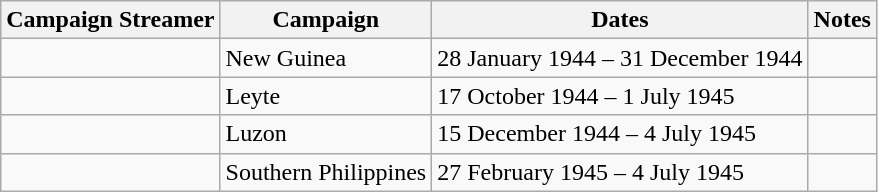<table class="wikitable">
<tr>
<th>Campaign Streamer</th>
<th>Campaign</th>
<th>Dates</th>
<th>Notes</th>
</tr>
<tr>
<td></td>
<td>New Guinea</td>
<td>28 January 1944 – 31 December 1944</td>
<td></td>
</tr>
<tr>
<td></td>
<td>Leyte</td>
<td>17 October 1944 – 1 July 1945</td>
<td></td>
</tr>
<tr>
<td></td>
<td>Luzon</td>
<td>15 December 1944 – 4 July 1945</td>
<td></td>
</tr>
<tr>
<td></td>
<td>Southern Philippines</td>
<td>27 February 1945 – 4 July 1945</td>
<td></td>
</tr>
</table>
